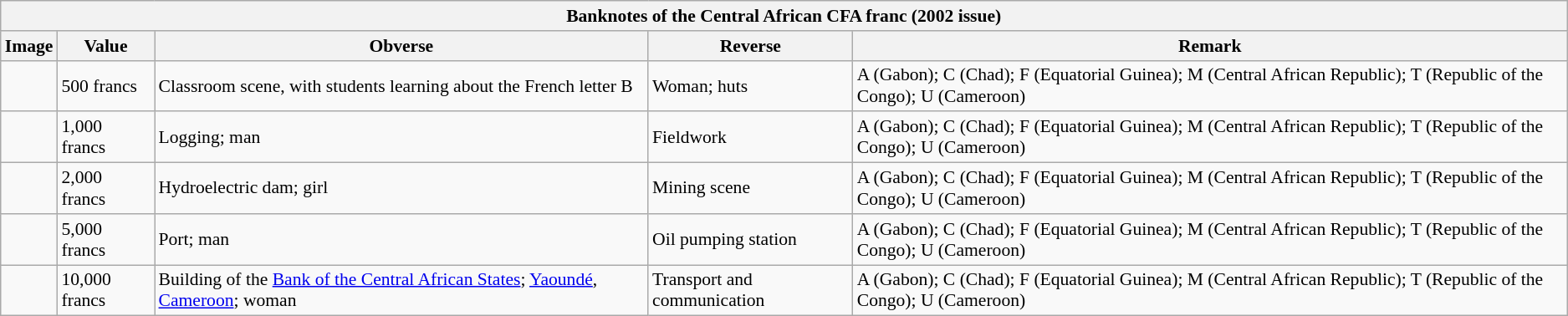<table class="wikitable" style="font-size: 90%">
<tr>
<th colspan="10">Banknotes of the Central African CFA franc (2002 issue)</th>
</tr>
<tr>
<th>Image</th>
<th>Value</th>
<th>Obverse</th>
<th>Reverse</th>
<th>Remark</th>
</tr>
<tr>
<td></td>
<td>500 francs</td>
<td>Classroom scene, with students learning about the French letter B</td>
<td>Woman; huts</td>
<td>A (Gabon); C (Chad); F (Equatorial Guinea); M (Central African Republic); T (Republic of the Congo); U (Cameroon)</td>
</tr>
<tr>
<td></td>
<td>1,000 francs</td>
<td>Logging; man</td>
<td>Fieldwork</td>
<td>A (Gabon); C (Chad); F (Equatorial Guinea); M (Central African Republic); T (Republic of the Congo); U (Cameroon)</td>
</tr>
<tr>
<td></td>
<td>2,000 francs</td>
<td>Hydroelectric dam; girl</td>
<td>Mining scene</td>
<td>A (Gabon); C (Chad); F (Equatorial Guinea); M (Central African Republic); T (Republic of the Congo); U (Cameroon)</td>
</tr>
<tr>
<td></td>
<td>5,000 francs</td>
<td>Port; man</td>
<td>Oil pumping station</td>
<td>A (Gabon); C (Chad); F (Equatorial Guinea); M (Central African Republic); T (Republic of the Congo); U (Cameroon)</td>
</tr>
<tr>
<td></td>
<td>10,000 francs</td>
<td>Building of the <a href='#'>Bank of the Central African States</a>; <a href='#'>Yaoundé</a>, <a href='#'>Cameroon</a>; woman</td>
<td>Transport and communication</td>
<td>A (Gabon); C (Chad); F (Equatorial Guinea); M (Central African Republic); T (Republic of the Congo); U (Cameroon)</td>
</tr>
</table>
